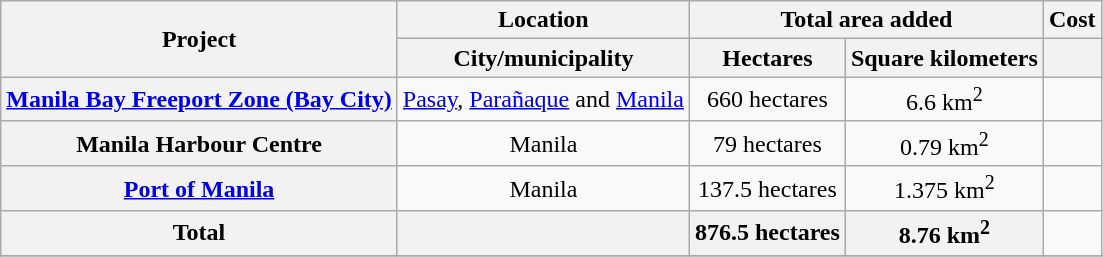<table class="wikitable plainrowheaders sortable" style="text-align: center">
<tr>
<th scope="col" rowspan="2">Project</th>
<th scope=“col” rowspan=“2”>Location</th>
<th scope="col" colspan="2">Total area added</th>
<th scope="col">Cost</th>
</tr>
<tr>
<th scope="col">City/municipality</th>
<th scope="col">Hectares</th>
<th scope="col">Square kilometers</th>
<th scope="col"></th>
</tr>
<tr>
<th scope="row"><a href='#'>Manila Bay Freeport Zone (Bay City)</a></th>
<td><a href='#'>Pasay</a>, <a href='#'>Parañaque</a> and <a href='#'>Manila</a></td>
<td>660 hectares</td>
<td>6.6 km<sup>2</sup></td>
<td></td>
</tr>
<tr>
<th scope="row">Manila Harbour Centre</th>
<td>Manila</td>
<td>79 hectares</td>
<td>0.79 km<sup>2</sup></td>
<td></td>
</tr>
<tr>
<th scope="row"><a href='#'>Port of Manila</a></th>
<td>Manila</td>
<td>137.5 hectares</td>
<td>1.375 km<sup>2</sup></td>
<td></td>
</tr>
<tr style="font-weight: bold">
<th scope="row"><strong>Total</strong></th>
<th></th>
<th>876.5 hectares</th>
<th>8.76 km<sup>2</sup></th>
<td></td>
</tr>
<tr>
</tr>
</table>
